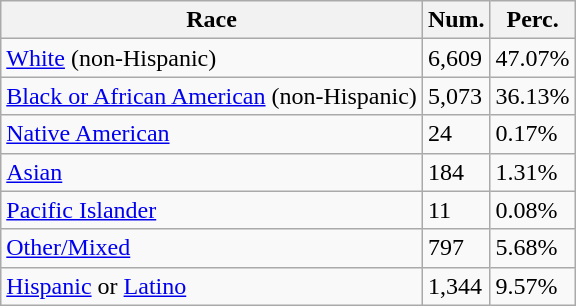<table class="wikitable">
<tr>
<th>Race</th>
<th>Num.</th>
<th>Perc.</th>
</tr>
<tr>
<td><a href='#'>White</a> (non-Hispanic)</td>
<td>6,609</td>
<td>47.07%</td>
</tr>
<tr>
<td><a href='#'>Black or African American</a> (non-Hispanic)</td>
<td>5,073</td>
<td>36.13%</td>
</tr>
<tr>
<td><a href='#'>Native American</a></td>
<td>24</td>
<td>0.17%</td>
</tr>
<tr>
<td><a href='#'>Asian</a></td>
<td>184</td>
<td>1.31%</td>
</tr>
<tr>
<td><a href='#'>Pacific Islander</a></td>
<td>11</td>
<td>0.08%</td>
</tr>
<tr>
<td><a href='#'>Other/Mixed</a></td>
<td>797</td>
<td>5.68%</td>
</tr>
<tr>
<td><a href='#'>Hispanic</a> or <a href='#'>Latino</a></td>
<td>1,344</td>
<td>9.57%</td>
</tr>
</table>
